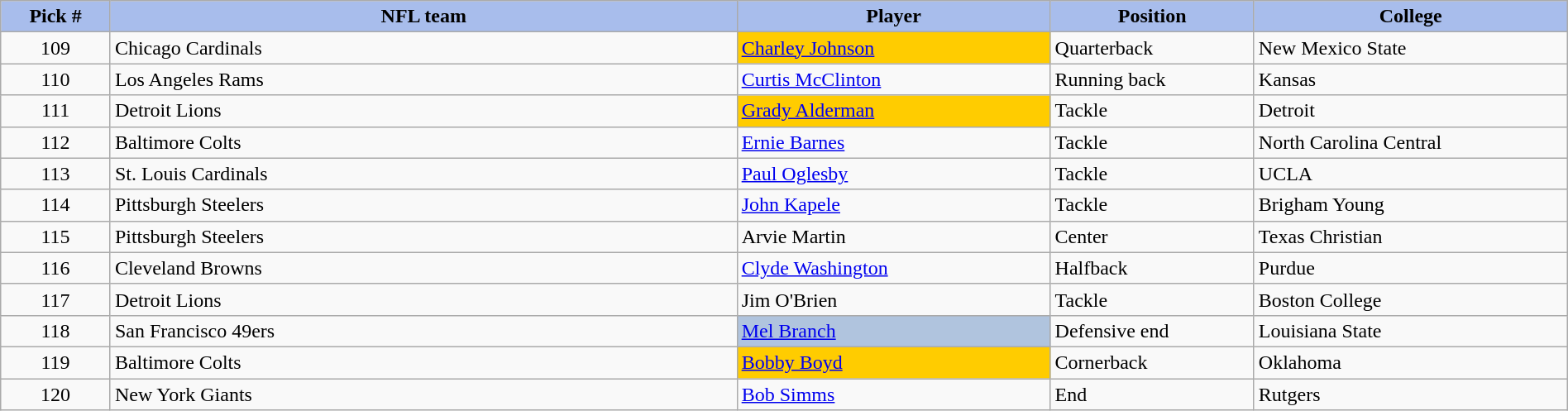<table class="wikitable sortable sortable" style="width: 100%">
<tr>
<th style="background:#A8BDEC;" width=7%>Pick #</th>
<th width=40% style="background:#A8BDEC;">NFL team</th>
<th width=20% style="background:#A8BDEC;">Player</th>
<th width=13% style="background:#A8BDEC;">Position</th>
<th style="background:#A8BDEC;">College</th>
</tr>
<tr>
<td align=center>109</td>
<td>Chicago Cardinals</td>
<td bgcolor="#FFCC00"><a href='#'>Charley Johnson</a></td>
<td>Quarterback</td>
<td>New Mexico State</td>
</tr>
<tr>
<td align=center>110</td>
<td>Los Angeles Rams</td>
<td><a href='#'>Curtis McClinton</a></td>
<td>Running back</td>
<td>Kansas</td>
</tr>
<tr>
<td align=center>111</td>
<td>Detroit Lions</td>
<td bgcolor="#FFCC00"><a href='#'>Grady Alderman</a></td>
<td>Tackle</td>
<td>Detroit</td>
</tr>
<tr>
<td align=center>112</td>
<td>Baltimore Colts</td>
<td><a href='#'>Ernie Barnes</a></td>
<td>Tackle</td>
<td>North Carolina Central</td>
</tr>
<tr>
<td align=center>113</td>
<td>St. Louis Cardinals</td>
<td><a href='#'>Paul Oglesby</a></td>
<td>Tackle</td>
<td>UCLA</td>
</tr>
<tr>
<td align=center>114</td>
<td>Pittsburgh Steelers</td>
<td><a href='#'>John Kapele</a></td>
<td>Tackle</td>
<td>Brigham Young</td>
</tr>
<tr>
<td align=center>115</td>
<td>Pittsburgh Steelers</td>
<td>Arvie Martin</td>
<td>Center</td>
<td>Texas Christian</td>
</tr>
<tr>
<td align=center>116</td>
<td>Cleveland Browns</td>
<td><a href='#'>Clyde Washington</a></td>
<td>Halfback</td>
<td>Purdue</td>
</tr>
<tr>
<td align=center>117</td>
<td>Detroit Lions</td>
<td>Jim O'Brien</td>
<td>Tackle</td>
<td>Boston College</td>
</tr>
<tr>
<td align=center>118</td>
<td>San Francisco 49ers</td>
<td bgcolor=lightsteelblue><a href='#'>Mel Branch</a></td>
<td>Defensive end</td>
<td>Louisiana State</td>
</tr>
<tr>
<td align=center>119</td>
<td>Baltimore Colts</td>
<td bgcolor="#FFCC00"><a href='#'>Bobby Boyd</a></td>
<td>Cornerback</td>
<td>Oklahoma</td>
</tr>
<tr>
<td align=center>120</td>
<td>New York Giants</td>
<td><a href='#'>Bob Simms</a></td>
<td>End</td>
<td>Rutgers</td>
</tr>
</table>
